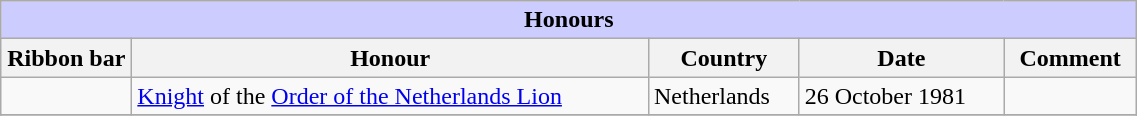<table class="wikitable" style="width:60%;">
<tr style="background:#ccf; text-align:center;">
<td colspan=5><strong>Honours</strong></td>
</tr>
<tr>
<th style="width:80px;">Ribbon bar</th>
<th>Honour</th>
<th>Country</th>
<th>Date</th>
<th>Comment</th>
</tr>
<tr>
<td></td>
<td><a href='#'>Knight</a> of the <a href='#'>Order of the Netherlands Lion</a></td>
<td>Netherlands</td>
<td>26 October 1981</td>
<td></td>
</tr>
<tr>
</tr>
</table>
